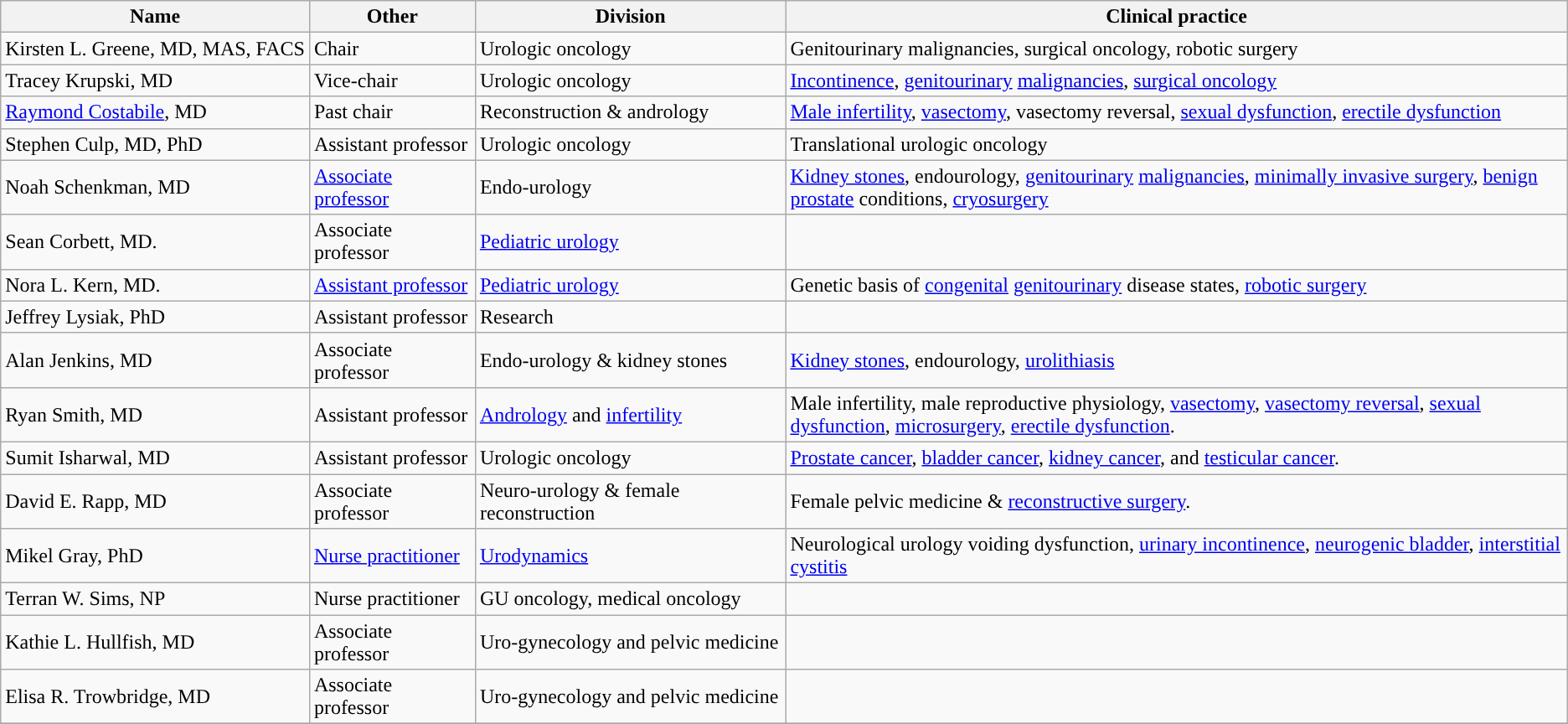<table class="sortable wikitable">
<tr>
<th>Name</th>
<th>Other</th>
<th>Division</th>
<th>Clinical practice</th>
</tr>
<tr>
<td style="white-space: nowrap;">Kirsten L. Greene, MD, MAS, FACS</td>
<td>Chair</td>
<td style="white-space: nowrap;">Urologic oncology</td>
<td>Genitourinary malignancies, surgical oncology, robotic surgery</td>
</tr>
<tr>
<td style="white-space: nowrap;">Tracey Krupski, MD</td>
<td>Vice-chair</td>
<td style="white-space: nowrap;”">Urologic oncology</td>
<td><a href='#'>Incontinence</a>, <a href='#'>genitourinary</a> <a href='#'>malignancies</a>, <a href='#'>surgical oncology</a></td>
</tr>
<tr>
<td style="white-space: nowrap;"><a href='#'>Raymond Costabile</a>, MD</td>
<td>Past chair</td>
<td style="white-space: nowrap;">Reconstruction & andrology</td>
<td><a href='#'>Male infertility</a>, <a href='#'>vasectomy</a>, vasectomy reversal, <a href='#'>sexual dysfunction</a>, <a href='#'>erectile dysfunction</a></td>
</tr>
<tr>
<td style="white-space: nowrap;">Stephen Culp, MD, PhD</td>
<td>Assistant professor</td>
<td style="white-space: nowrap;">Urologic oncology</td>
<td>Translational urologic oncology</td>
</tr>
<tr>
<td style="white-space: nowrap;">Noah Schenkman, MD</td>
<td><a href='#'>Associate professor</a></td>
<td>Endo-urology</td>
<td><a href='#'>Kidney stones</a>, endourology, <a href='#'>genitourinary</a> <a href='#'>malignancies</a>, <a href='#'>minimally invasive surgery</a>, <a href='#'>benign prostate</a> conditions, <a href='#'>cryosurgery</a></td>
</tr>
<tr>
<td style="white-space: nowrap;">Sean Corbett, MD.</td>
<td>Associate professor</td>
<td style="white-space: nowrap;"><a href='#'>Pediatric urology</a></td>
</tr>
<tr>
<td style="white-space: nowrap;">Nora L. Kern, MD.</td>
<td><a href='#'>Assistant professor</a></td>
<td style="white-space: nowrap;"><a href='#'>Pediatric urology</a></td>
<td>Genetic basis of <a href='#'>congenital</a> <a href='#'>genitourinary</a> disease states, <a href='#'>robotic surgery</a></td>
</tr>
<tr>
<td style="white-space: nowrap;">Jeffrey Lysiak, PhD</td>
<td style="white-space: nowrap;">Assistant professor</td>
<td>Research</td>
</tr>
<tr>
<td style="white-space: nowrap;">Alan Jenkins, MD</td>
<td>Associate professor</td>
<td style="white-space: nowrap;”">Endo-urology & kidney stones</td>
<td><a href='#'>Kidney stones</a>, endourology, <a href='#'>urolithiasis</a></td>
</tr>
<tr>
<td style="white-space: nowrap;">Ryan Smith, MD</td>
<td>Assistant professor</td>
<td><a href='#'>Andrology</a> and <a href='#'>infertility</a></td>
<td>Male infertility, male reproductive physiology, <a href='#'>vasectomy</a>, <a href='#'>vasectomy reversal</a>, <a href='#'>sexual dysfunction</a>, <a href='#'>microsurgery</a>, <a href='#'>erectile dysfunction</a>.</td>
</tr>
<tr>
<td style="white-space: nowrap;”">Sumit Isharwal, MD</td>
<td>Assistant professor</td>
<td>Urologic oncology</td>
<td><a href='#'>Prostate cancer</a>, <a href='#'>bladder cancer</a>, <a href='#'>kidney cancer</a>, and <a href='#'>testicular cancer</a>.</td>
</tr>
<tr>
<td style="white-space: nowrap;">David E. Rapp, MD</td>
<td>Associate professor</td>
<td>Neuro-urology & female reconstruction</td>
<td>Female pelvic medicine & <a href='#'>reconstructive surgery</a>.</td>
</tr>
<tr>
<td style="white-space: nowrap;">Mikel Gray, PhD</td>
<td><a href='#'>Nurse practitioner</a></td>
<td style="white-space: nowrap;”"><a href='#'>Urodynamics</a></td>
<td>Neurological urology voiding dysfunction, <a href='#'>urinary incontinence</a>, <a href='#'>neurogenic bladder</a>, <a href='#'>interstitial cystitis</a></td>
</tr>
<tr>
<td style="white-space: nowrap;">Terran W. Sims, NP</td>
<td>Nurse practitioner</td>
<td style="white-space: nowrap;”">GU oncology, medical oncology</td>
<td></td>
</tr>
<tr>
<td style="white-space: nowrap;">Kathie L. Hullfish, MD</td>
<td>Associate professor</td>
<td>Uro-gynecology and pelvic medicine</td>
<td></td>
</tr>
<tr>
<td style="white-space: nowrap;">Elisa R. Trowbridge, MD</td>
<td>Associate professor</td>
<td>Uro-gynecology and pelvic medicine</td>
<td></td>
</tr>
<tr>
</tr>
</table>
